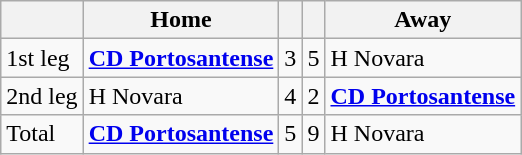<table class="wikitable">
<tr>
<th></th>
<th>Home</th>
<th></th>
<th></th>
<th>Away</th>
</tr>
<tr>
<td>1st leg</td>
<td> <strong><a href='#'>CD Portosantense</a></strong></td>
<td>3</td>
<td>5</td>
<td> H Novara</td>
</tr>
<tr>
<td>2nd leg</td>
<td> H Novara</td>
<td>4</td>
<td>2</td>
<td> <strong><a href='#'>CD Portosantense</a></strong></td>
</tr>
<tr>
<td>Total</td>
<td> <strong><a href='#'>CD Portosantense</a></strong></td>
<td>5</td>
<td>9</td>
<td> H Novara</td>
</tr>
</table>
